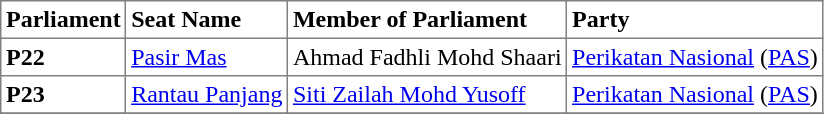<table class="toccolours sortable" border="1" cellpadding="3" style="border-collapse:collapse; text-align: left;">
<tr>
<th align="center">Parliament</th>
<th>Seat Name</th>
<th>Member of Parliament</th>
<th>Party</th>
</tr>
<tr>
<th align="left">P22</th>
<td><a href='#'>Pasir Mas</a></td>
<td>Ahmad Fadhli Mohd Shaari</td>
<td><a href='#'>Perikatan Nasional</a> (<a href='#'>PAS</a>)</td>
</tr>
<tr>
<th align="left">P23</th>
<td><a href='#'>Rantau Panjang</a></td>
<td><a href='#'>Siti Zailah Mohd Yusoff</a></td>
<td><a href='#'>Perikatan Nasional</a> (<a href='#'>PAS</a>)</td>
</tr>
<tr>
</tr>
</table>
